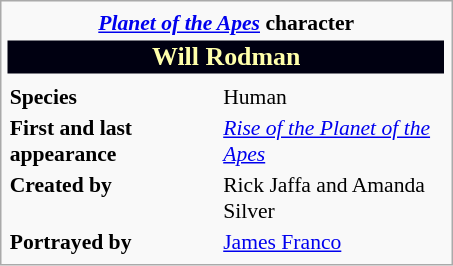<table class="infobox" style="width: 21em; font-size: 90%; text-align: left">
<tr>
<th colspan="2" style="text-align:center;"><em><a href='#'>Planet of the Apes</a></em> character</th>
</tr>
<tr>
<th colspan="2" style="text-align:center; font-size: larger; background-color: #001; color: #ffa;">Will Rodman</th>
</tr>
<tr>
<td colspan="2" style="text-align:center;"></td>
</tr>
<tr>
<th>Species</th>
<td>Human</td>
</tr>
<tr>
<th>First and last appearance</th>
<td><em><a href='#'>Rise of the Planet of the Apes</a></em></td>
</tr>
<tr>
<th>Created by</th>
<td>Rick Jaffa and Amanda Silver</td>
</tr>
<tr>
<th>Portrayed by</th>
<td><a href='#'>James Franco</a></td>
</tr>
</table>
